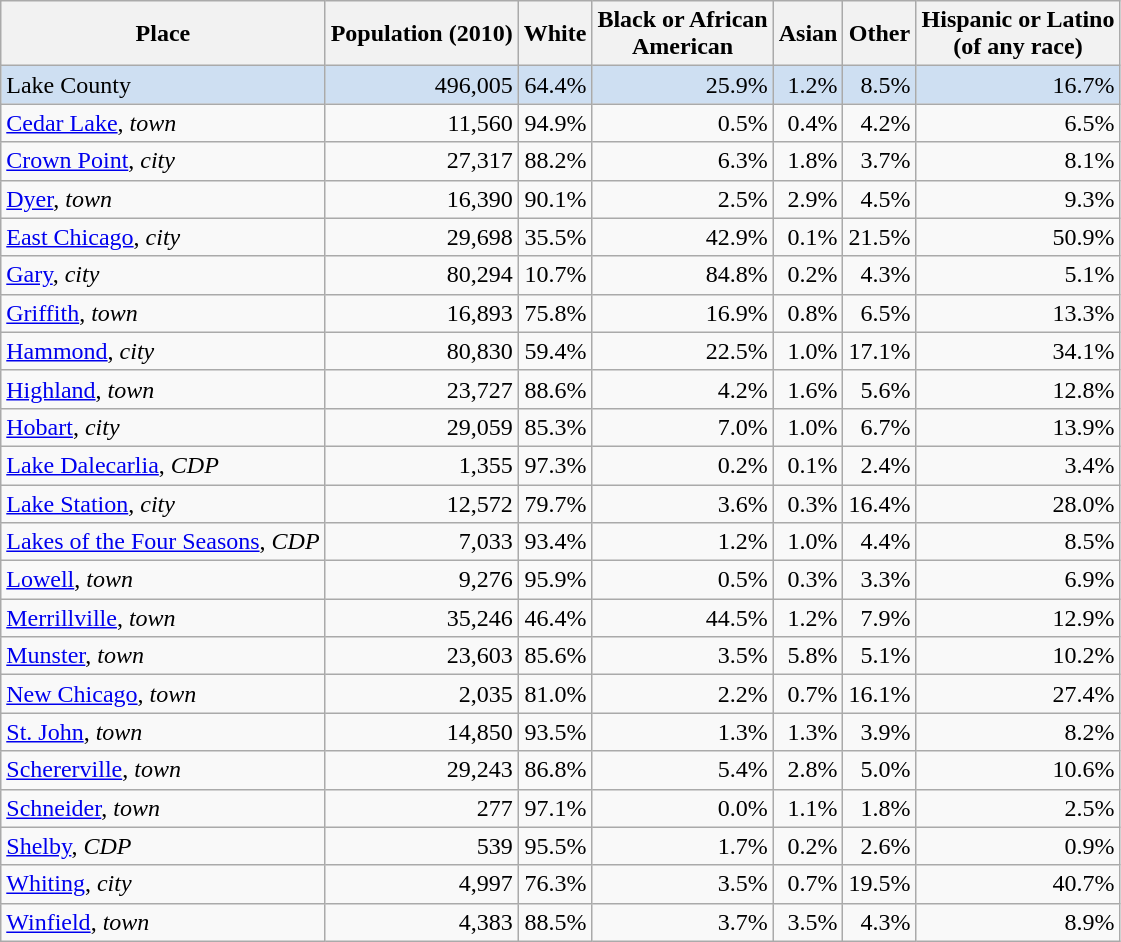<table class="wikitable sortable" style="text-align: right">
<tr>
<th>Place</th>
<th data-sort-type="number">Population (2010)</th>
<th data-sort-type="number">White</th>
<th data-sort-type="number">Black or African<br>American</th>
<th data-sort-type="number">Asian</th>
<th data-sort-type="number">Other<br></th>
<th data-sort-type="number">Hispanic or Latino<br>(of any race)</th>
</tr>
<tr style="background: #cedff2">
<td style="text-align: left">Lake County</td>
<td>496,005</td>
<td>64.4%</td>
<td>25.9%</td>
<td>1.2%</td>
<td>8.5%</td>
<td>16.7%</td>
</tr>
<tr>
<td style="text-align: left"><a href='#'>Cedar Lake</a>, <em>town</em></td>
<td>11,560</td>
<td>94.9%</td>
<td>0.5%</td>
<td>0.4%</td>
<td>4.2%</td>
<td>6.5%</td>
</tr>
<tr>
<td style="text-align: left"><a href='#'>Crown Point</a>, <em>city</em></td>
<td>27,317</td>
<td>88.2%</td>
<td>6.3%</td>
<td>1.8%</td>
<td>3.7%</td>
<td>8.1%</td>
</tr>
<tr>
<td style="text-align: left"><a href='#'>Dyer</a>, <em>town</em></td>
<td>16,390</td>
<td>90.1%</td>
<td>2.5%</td>
<td>2.9%</td>
<td>4.5%</td>
<td>9.3%</td>
</tr>
<tr>
<td style="text-align: left"><a href='#'>East Chicago</a>, <em>city</em></td>
<td>29,698</td>
<td>35.5%</td>
<td>42.9%</td>
<td>0.1%</td>
<td>21.5%</td>
<td>50.9%</td>
</tr>
<tr>
<td style="text-align: left"><a href='#'>Gary</a>, <em>city</em></td>
<td>80,294</td>
<td>10.7%</td>
<td>84.8%</td>
<td>0.2%</td>
<td>4.3%</td>
<td>5.1%</td>
</tr>
<tr>
<td style="text-align: left"><a href='#'>Griffith</a>, <em>town</em></td>
<td>16,893</td>
<td>75.8%</td>
<td>16.9%</td>
<td>0.8%</td>
<td>6.5%</td>
<td>13.3%</td>
</tr>
<tr>
<td style="text-align: left"><a href='#'>Hammond</a>, <em>city</em></td>
<td>80,830</td>
<td>59.4%</td>
<td>22.5%</td>
<td>1.0%</td>
<td>17.1%</td>
<td>34.1%</td>
</tr>
<tr>
<td style="text-align: left"><a href='#'>Highland</a>, <em>town</em></td>
<td>23,727</td>
<td>88.6%</td>
<td>4.2%</td>
<td>1.6%</td>
<td>5.6%</td>
<td>12.8%</td>
</tr>
<tr>
<td style="text-align: left"><a href='#'>Hobart</a>, <em>city</em></td>
<td>29,059</td>
<td>85.3%</td>
<td>7.0%</td>
<td>1.0%</td>
<td>6.7%</td>
<td>13.9%</td>
</tr>
<tr>
<td style="text-align: left"><a href='#'>Lake Dalecarlia</a>, <em>CDP</em></td>
<td>1,355</td>
<td>97.3%</td>
<td>0.2%</td>
<td>0.1%</td>
<td>2.4%</td>
<td>3.4%</td>
</tr>
<tr>
<td style="text-align: left"><a href='#'>Lake Station</a>, <em>city</em></td>
<td>12,572</td>
<td>79.7%</td>
<td>3.6%</td>
<td>0.3%</td>
<td>16.4%</td>
<td>28.0%</td>
</tr>
<tr>
<td style="text-align: left"><a href='#'>Lakes of the Four Seasons</a>, <em>CDP</em></td>
<td>7,033</td>
<td>93.4%</td>
<td>1.2%</td>
<td>1.0%</td>
<td>4.4%</td>
<td>8.5%</td>
</tr>
<tr>
<td style="text-align: left"><a href='#'>Lowell</a>, <em>town</em></td>
<td>9,276</td>
<td>95.9%</td>
<td>0.5%</td>
<td>0.3%</td>
<td>3.3%</td>
<td>6.9%</td>
</tr>
<tr>
<td style="text-align: left"><a href='#'>Merrillville</a>, <em>town</em></td>
<td>35,246</td>
<td>46.4%</td>
<td>44.5%</td>
<td>1.2%</td>
<td>7.9%</td>
<td>12.9%</td>
</tr>
<tr>
<td style="text-align: left"><a href='#'>Munster</a>, <em>town</em></td>
<td>23,603</td>
<td>85.6%</td>
<td>3.5%</td>
<td>5.8%</td>
<td>5.1%</td>
<td>10.2%</td>
</tr>
<tr>
<td style="text-align: left"><a href='#'>New Chicago</a>, <em>town</em></td>
<td>2,035</td>
<td>81.0%</td>
<td>2.2%</td>
<td>0.7%</td>
<td>16.1%</td>
<td>27.4%</td>
</tr>
<tr>
<td style="text-align: left"><a href='#'>St. John</a>, <em>town</em></td>
<td>14,850</td>
<td>93.5%</td>
<td>1.3%</td>
<td>1.3%</td>
<td>3.9%</td>
<td>8.2%</td>
</tr>
<tr>
<td style="text-align: left"><a href='#'>Schererville</a>, <em>town</em></td>
<td>29,243</td>
<td>86.8%</td>
<td>5.4%</td>
<td>2.8%</td>
<td>5.0%</td>
<td>10.6%</td>
</tr>
<tr>
<td style="text-align: left"><a href='#'>Schneider</a>, <em>town</em></td>
<td>277</td>
<td>97.1%</td>
<td>0.0%</td>
<td>1.1%</td>
<td>1.8%</td>
<td>2.5%</td>
</tr>
<tr>
<td style="text-align: left"><a href='#'>Shelby</a>, <em>CDP</em></td>
<td>539</td>
<td>95.5%</td>
<td>1.7%</td>
<td>0.2%</td>
<td>2.6%</td>
<td>0.9%</td>
</tr>
<tr>
<td style="text-align: left"><a href='#'>Whiting</a>, <em>city</em></td>
<td>4,997</td>
<td>76.3%</td>
<td>3.5%</td>
<td>0.7%</td>
<td>19.5%</td>
<td>40.7%</td>
</tr>
<tr>
<td style="text-align: left"><a href='#'>Winfield</a>, <em>town</em></td>
<td>4,383</td>
<td>88.5%</td>
<td>3.7%</td>
<td>3.5%</td>
<td>4.3%</td>
<td>8.9%</td>
</tr>
</table>
